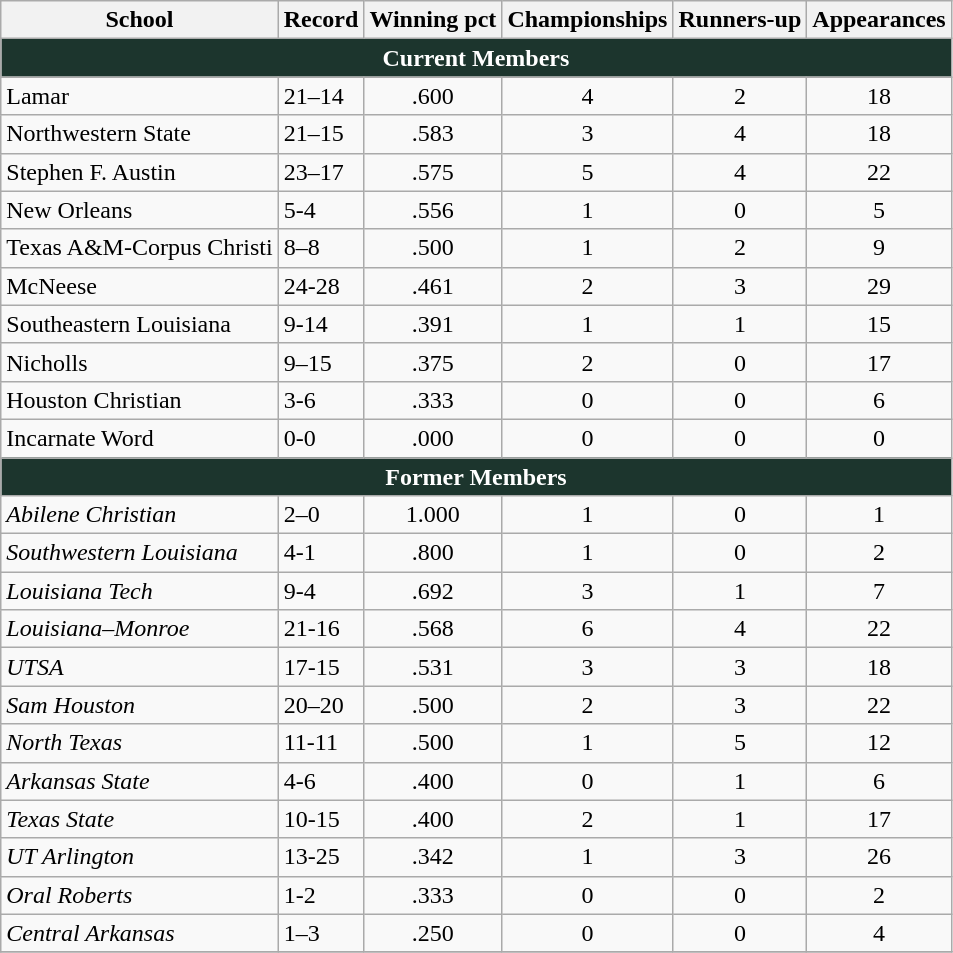<table class="wikitable sortable">
<tr>
<th>School</th>
<th>Record</th>
<th>Winning pct</th>
<th>Championships</th>
<th>Runners-up</th>
<th>Appearances</th>
</tr>
<tr>
<th colspan=6 style="background:#1C352D; color:#FFFFFF;">Current Members</th>
</tr>
<tr>
<td>Lamar</td>
<td>21–14</td>
<td align=center>.600</td>
<td align=center>4</td>
<td align=center>2</td>
<td align=center>18</td>
</tr>
<tr>
<td>Northwestern State</td>
<td>21–15</td>
<td align=center>.583</td>
<td align=center>3</td>
<td align=center>4</td>
<td align=center>18</td>
</tr>
<tr>
<td>Stephen F. Austin</td>
<td>23–17</td>
<td align=center>.575</td>
<td align=center>5</td>
<td align=center>4</td>
<td align=center>22</td>
</tr>
<tr>
<td>New Orleans</td>
<td>5-4</td>
<td align=center>.556</td>
<td align=center>1</td>
<td align=center>0</td>
<td align=center>5</td>
</tr>
<tr>
<td>Texas A&M-Corpus Christi</td>
<td>8–8</td>
<td align=center>.500</td>
<td align=center>1</td>
<td align=center>2</td>
<td align=center>9</td>
</tr>
<tr>
<td>McNeese</td>
<td>24-28</td>
<td align=center>.461</td>
<td align=center>2</td>
<td align=center>3</td>
<td align=center>29</td>
</tr>
<tr>
<td>Southeastern Louisiana</td>
<td>9-14</td>
<td align=center>.391</td>
<td align=center>1</td>
<td align=center>1</td>
<td align=center>15</td>
</tr>
<tr>
<td>Nicholls</td>
<td>9–15</td>
<td align=center>.375</td>
<td align=center>2</td>
<td align=center>0</td>
<td align=center>17</td>
</tr>
<tr>
<td>Houston Christian</td>
<td>3-6</td>
<td align=center>.333</td>
<td align=center>0</td>
<td align=center>0</td>
<td align=center>6</td>
</tr>
<tr>
<td>Incarnate Word</td>
<td>0-0</td>
<td align=center>.000</td>
<td align=center>0</td>
<td align=center>0</td>
<td align=center>0</td>
</tr>
<tr>
<th colspan=6 style="background:#1C352D; color:#FFFFFF;">Former Members</th>
</tr>
<tr>
<td><em>Abilene Christian</em></td>
<td>2–0</td>
<td align=center>1.000</td>
<td align=center>1</td>
<td align=center>0</td>
<td align=center>1</td>
</tr>
<tr>
<td><em>Southwestern Louisiana</em><br><em></em></td>
<td>4-1</td>
<td align=center>.800</td>
<td align=center>1</td>
<td align=center>0</td>
<td align=center>2</td>
</tr>
<tr>
<td><em>Louisiana Tech</em></td>
<td>9-4</td>
<td align=center>.692</td>
<td align=center>3</td>
<td align=center>1</td>
<td align=center>7</td>
</tr>
<tr>
<td><em>Louisiana–Monroe</em></td>
<td>21-16</td>
<td align=center>.568</td>
<td align=center>6</td>
<td align=center>4</td>
<td align=center>22</td>
</tr>
<tr>
<td><em>UTSA</em></td>
<td>17-15</td>
<td align=center>.531</td>
<td align=center>3</td>
<td align=center>3</td>
<td align=center>18</td>
</tr>
<tr>
<td><em>Sam Houston</em></td>
<td>20–20</td>
<td align=center>.500</td>
<td align=center>2</td>
<td align=center>3</td>
<td align=center>22</td>
</tr>
<tr>
<td><em>North Texas</em></td>
<td>11-11</td>
<td align=center>.500</td>
<td align=center>1</td>
<td align=center>5</td>
<td align=center>12</td>
</tr>
<tr>
<td><em>Arkansas State</em></td>
<td>4-6</td>
<td align=center>.400</td>
<td align=center>0</td>
<td align=center>1</td>
<td align=center>6</td>
</tr>
<tr>
<td><em>Texas State</em></td>
<td>10-15</td>
<td align=center>.400</td>
<td align=center>2</td>
<td align=center>1</td>
<td align=center>17</td>
</tr>
<tr>
<td><em>UT Arlington</em></td>
<td>13-25</td>
<td align=center>.342</td>
<td align=center>1</td>
<td align=center>3</td>
<td align=center>26</td>
</tr>
<tr>
<td><em>Oral Roberts</em></td>
<td>1-2</td>
<td align=center>.333</td>
<td align=center>0</td>
<td align=center>0</td>
<td align=center>2</td>
</tr>
<tr>
<td><em>Central Arkansas</em></td>
<td>1–3</td>
<td align=center>.250</td>
<td align=center>0</td>
<td align=center>0</td>
<td align=center>4</td>
</tr>
<tr>
</tr>
</table>
